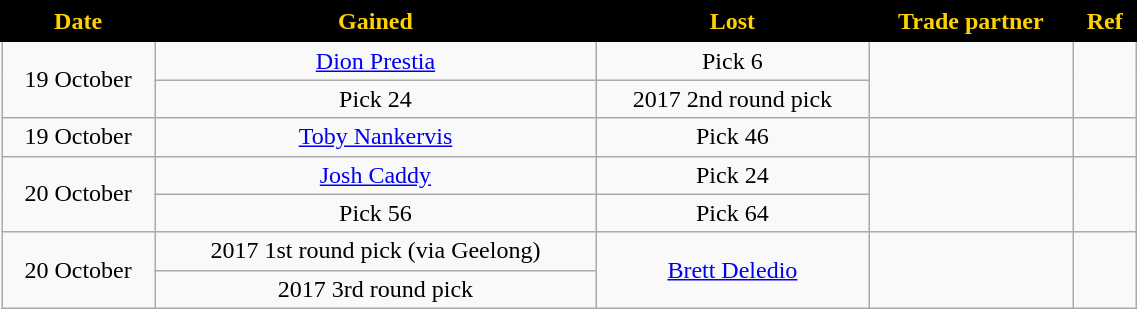<table class="wikitable" style="text-align:center; font-size:100%; width:60%;">
<tr>
<th style="background:black; color:#FED102; border: solid black 2px;">Date</th>
<th style="background:black; color:#FED102; border: solid black 2px;">Gained</th>
<th style="background:black; color:#FED102; border: solid black 2px;">Lost</th>
<th style="background:black; color:#FED102; border: solid black 2px;">Trade partner</th>
<th style="background:black; color:#FED102; border: solid black 2px;">Ref</th>
</tr>
<tr>
<td rowspan=2>19 October</td>
<td><a href='#'>Dion Prestia</a></td>
<td>Pick 6</td>
<td rowspan=2></td>
<td rowspan=2></td>
</tr>
<tr>
<td>Pick 24</td>
<td>2017 2nd round pick</td>
</tr>
<tr>
<td>19 October</td>
<td><a href='#'>Toby Nankervis</a></td>
<td>Pick 46</td>
<td></td>
<td></td>
</tr>
<tr>
<td rowspan=2>20 October</td>
<td><a href='#'>Josh Caddy</a></td>
<td>Pick 24</td>
<td rowspan=2></td>
<td rowspan=2></td>
</tr>
<tr>
<td>Pick 56</td>
<td>Pick 64</td>
</tr>
<tr>
<td rowspan=2>20 October</td>
<td>2017 1st round pick (via Geelong)</td>
<td rowspan=2><a href='#'>Brett Deledio</a></td>
<td rowspan=2></td>
<td rowspan=2></td>
</tr>
<tr>
<td>2017 3rd round pick</td>
</tr>
</table>
